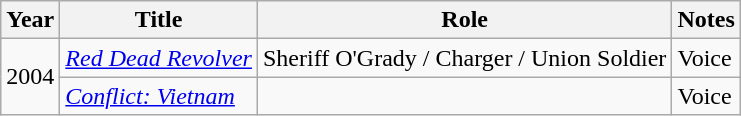<table class="wikitable">
<tr>
<th>Year</th>
<th>Title</th>
<th>Role</th>
<th>Notes</th>
</tr>
<tr>
<td rowspan=2>2004</td>
<td><em><a href='#'>Red Dead Revolver</a></em></td>
<td>Sheriff O'Grady / Charger / Union Soldier</td>
<td>Voice</td>
</tr>
<tr>
<td><em><a href='#'>Conflict: Vietnam</a></em></td>
<td></td>
<td>Voice</td>
</tr>
</table>
